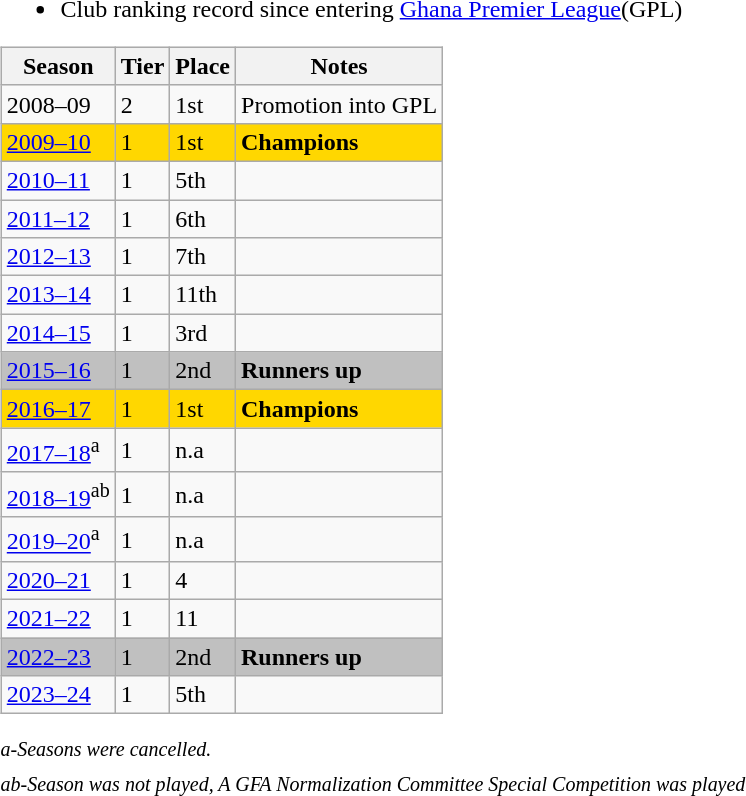<table>
<tr>
<td valign="top"><br><ul><li>Club ranking record since entering <a href='#'>Ghana Premier League</a>(GPL)</li></ul><table class="wikitable">
<tr>
<th>Season</th>
<th>Tier</th>
<th>Place</th>
<th>Notes</th>
</tr>
<tr>
<td>2008–09</td>
<td>2</td>
<td>1st</td>
<td>Promotion into GPL</td>
</tr>
<tr>
<td style="background:gold;"><a href='#'>2009–10</a></td>
<td style="background:gold;">1</td>
<td style="background:gold;">1st</td>
<td style="background:gold;"><strong>Champions</strong></td>
</tr>
<tr>
<td><a href='#'>2010–11</a></td>
<td>1</td>
<td>5th</td>
<td></td>
</tr>
<tr>
<td><a href='#'>2011–12</a></td>
<td>1</td>
<td>6th</td>
<td></td>
</tr>
<tr>
<td><a href='#'>2012–13</a></td>
<td>1</td>
<td>7th</td>
<td></td>
</tr>
<tr>
<td><a href='#'>2013–14</a></td>
<td>1</td>
<td>11th</td>
<td></td>
</tr>
<tr>
<td><a href='#'>2014–15</a></td>
<td>1</td>
<td>3rd</td>
<td></td>
</tr>
<tr>
<td style="background:silver;"><a href='#'>2015–16</a></td>
<td style="background:silver;">1</td>
<td style="background:silver;">2nd</td>
<td style="background:silver;"><strong>Runners up</strong></td>
</tr>
<tr>
<td style="background:gold;"><a href='#'>2016–17</a></td>
<td style="background:gold;">1</td>
<td style="background:gold;">1st</td>
<td style="background:gold;"><strong>Champions</strong></td>
</tr>
<tr>
<td><a href='#'>2017–18</a><sup>a</sup></td>
<td>1</td>
<td>n.a</td>
<td></td>
</tr>
<tr>
<td><a href='#'>2018–19</a><sup>ab</sup></td>
<td>1</td>
<td>n.a</td>
<td></td>
</tr>
<tr>
<td><a href='#'>2019–20</a><sup>a</sup></td>
<td>1</td>
<td>n.a</td>
<td></td>
</tr>
<tr>
<td><a href='#'>2020–21</a></td>
<td>1</td>
<td>4</td>
<td></td>
</tr>
<tr>
<td><a href='#'>2021–22</a></td>
<td>1</td>
<td>11</td>
<td></td>
</tr>
<tr>
<td style="background:silver;"><a href='#'>2022–23</a></td>
<td style="background:silver;">1</td>
<td style="background:silver;">2nd</td>
<td style="background:silver;"><strong>Runners up</strong></td>
</tr>
<tr>
<td><a href='#'>2023–24</a></td>
<td>1</td>
<td>5th</td>
<td></td>
</tr>
</table>
<sup><em>a-Seasons were cancelled.</em></sup><br><sup><em>ab-Season was not played, A GFA Normalization Committee Special Competition was played</em></sup></td>
</tr>
</table>
